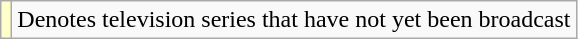<table class="wikitable">
<tr>
<td style="background:#FFFFCC;"></td>
<td>Denotes television series that have not yet been broadcast</td>
</tr>
</table>
